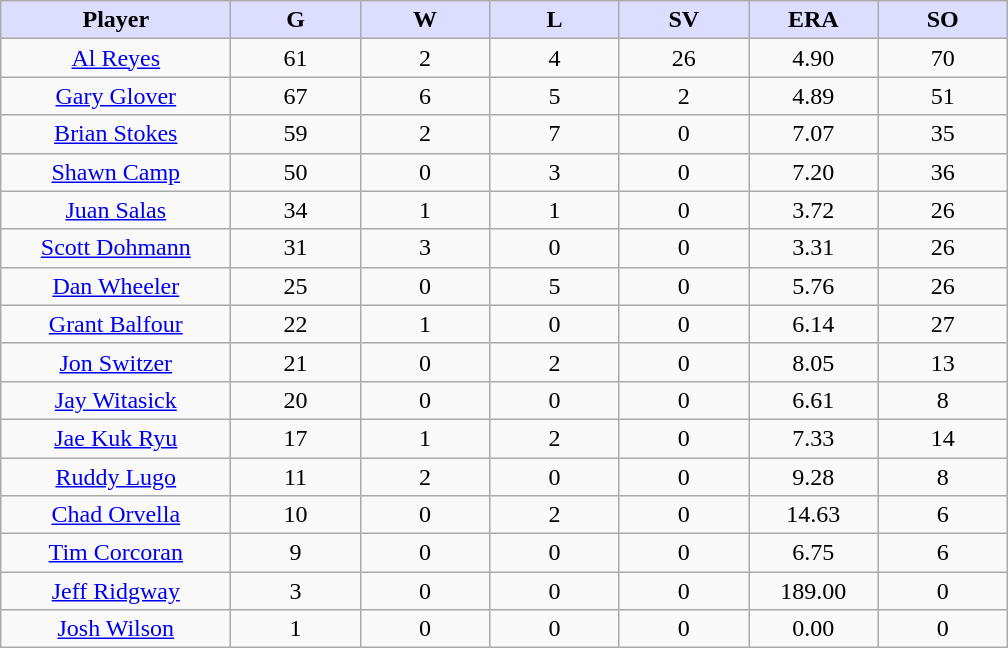<table class="wikitable sortable">
<tr>
<th style="background:#ddf; width:16%;">Player</th>
<th style="background:#ddf; width:9%;">G</th>
<th style="background:#ddf; width:9%;">W</th>
<th style="background:#ddf; width:9%;">L</th>
<th style="background:#ddf; width:9%;">SV</th>
<th style="background:#ddf; width:9%;">ERA</th>
<th style="background:#ddf; width:9%;">SO</th>
</tr>
<tr align=center>
<td><a href='#'>Al Reyes</a></td>
<td>61</td>
<td>2</td>
<td>4</td>
<td>26</td>
<td>4.90</td>
<td>70</td>
</tr>
<tr align=center>
<td><a href='#'>Gary Glover</a></td>
<td>67</td>
<td>6</td>
<td>5</td>
<td>2</td>
<td>4.89</td>
<td>51</td>
</tr>
<tr align=center>
<td><a href='#'>Brian Stokes</a></td>
<td>59</td>
<td>2</td>
<td>7</td>
<td>0</td>
<td>7.07</td>
<td>35</td>
</tr>
<tr align=center>
<td><a href='#'>Shawn Camp</a></td>
<td>50</td>
<td>0</td>
<td>3</td>
<td>0</td>
<td>7.20</td>
<td>36</td>
</tr>
<tr align=center>
<td><a href='#'>Juan Salas</a></td>
<td>34</td>
<td>1</td>
<td>1</td>
<td>0</td>
<td>3.72</td>
<td>26</td>
</tr>
<tr align=center>
<td><a href='#'>Scott Dohmann</a></td>
<td>31</td>
<td>3</td>
<td>0</td>
<td>0</td>
<td>3.31</td>
<td>26</td>
</tr>
<tr align=center>
<td><a href='#'>Dan Wheeler</a></td>
<td>25</td>
<td>0</td>
<td>5</td>
<td>0</td>
<td>5.76</td>
<td>26</td>
</tr>
<tr align=center>
<td><a href='#'>Grant Balfour</a></td>
<td>22</td>
<td>1</td>
<td>0</td>
<td>0</td>
<td>6.14</td>
<td>27</td>
</tr>
<tr align=center>
<td><a href='#'>Jon Switzer</a></td>
<td>21</td>
<td>0</td>
<td>2</td>
<td>0</td>
<td>8.05</td>
<td>13</td>
</tr>
<tr align=center>
<td><a href='#'>Jay Witasick</a></td>
<td>20</td>
<td>0</td>
<td>0</td>
<td>0</td>
<td>6.61</td>
<td>8</td>
</tr>
<tr align=center>
<td><a href='#'>Jae Kuk Ryu</a></td>
<td>17</td>
<td>1</td>
<td>2</td>
<td>0</td>
<td>7.33</td>
<td>14</td>
</tr>
<tr align=center>
<td><a href='#'>Ruddy Lugo</a></td>
<td>11</td>
<td>2</td>
<td>0</td>
<td>0</td>
<td>9.28</td>
<td>8</td>
</tr>
<tr align=center>
<td><a href='#'>Chad Orvella</a></td>
<td>10</td>
<td>0</td>
<td>2</td>
<td>0</td>
<td>14.63</td>
<td>6</td>
</tr>
<tr align=center>
<td><a href='#'>Tim Corcoran</a></td>
<td>9</td>
<td>0</td>
<td>0</td>
<td>0</td>
<td>6.75</td>
<td>6</td>
</tr>
<tr align=center>
<td><a href='#'>Jeff Ridgway</a></td>
<td>3</td>
<td>0</td>
<td>0</td>
<td>0</td>
<td>189.00</td>
<td>0</td>
</tr>
<tr align=center>
<td><a href='#'>Josh Wilson</a></td>
<td>1</td>
<td>0</td>
<td>0</td>
<td>0</td>
<td>0.00</td>
<td>0</td>
</tr>
</table>
